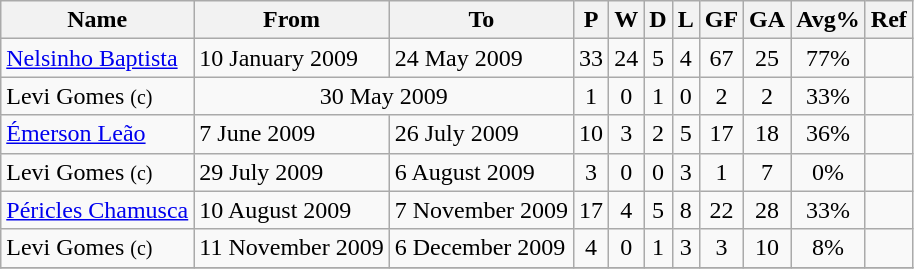<table class="wikitable sortable">
<tr>
<th>Name</th>
<th>From</th>
<th class="unsortable">To</th>
<th>P</th>
<th>W</th>
<th>D</th>
<th>L</th>
<th>GF</th>
<th>GA</th>
<th>Avg%</th>
<th>Ref</th>
</tr>
<tr>
<td align=left> <a href='#'>Nelsinho Baptista</a></td>
<td align=left>10 January 2009</td>
<td align=left>24 May 2009</td>
<td align=center>33</td>
<td align=center>24</td>
<td align=center>5</td>
<td align=center>4</td>
<td align=center>67</td>
<td align=center>25</td>
<td align=center>77%</td>
<td align=center></td>
</tr>
<tr>
<td align=left> Levi Gomes <small>(c)</small></td>
<td colspan="2"; align=center>30 May 2009</td>
<td align=center>1</td>
<td align=center>0</td>
<td align=center>1</td>
<td align=center>0</td>
<td align=center>2</td>
<td align=center>2</td>
<td align=center>33%</td>
<td align=center></td>
</tr>
<tr>
<td align=left> <a href='#'>Émerson Leão</a></td>
<td align=left>7 June 2009</td>
<td align=left>26 July 2009</td>
<td align=center>10</td>
<td align=center>3</td>
<td align=center>2</td>
<td align=center>5</td>
<td align=center>17</td>
<td align=center>18</td>
<td align=center>36%</td>
<td align=center></td>
</tr>
<tr>
<td align=left> Levi Gomes <small>(c)</small></td>
<td align=left>29 July 2009</td>
<td align=left>6 August 2009</td>
<td align=center>3</td>
<td align=center>0</td>
<td align=center>0</td>
<td align=center>3</td>
<td align=center>1</td>
<td align=center>7</td>
<td align=center>0%</td>
<td align=center></td>
</tr>
<tr>
<td align=left> <a href='#'>Péricles Chamusca</a></td>
<td align=left>10 August 2009</td>
<td align=left>7 November 2009</td>
<td align=center>17</td>
<td align=center>4</td>
<td align=center>5</td>
<td align=center>8</td>
<td align=center>22</td>
<td align=center>28</td>
<td align=center>33%</td>
<td align=center></td>
</tr>
<tr>
<td align=left> Levi Gomes <small>(c)</small></td>
<td align=left>11 November 2009</td>
<td align=left>6 December 2009</td>
<td align=center>4</td>
<td align=center>0</td>
<td align=center>1</td>
<td align=center>3</td>
<td align=center>3</td>
<td align=center>10</td>
<td align=center>8%</td>
<td align=center></td>
</tr>
<tr>
</tr>
</table>
